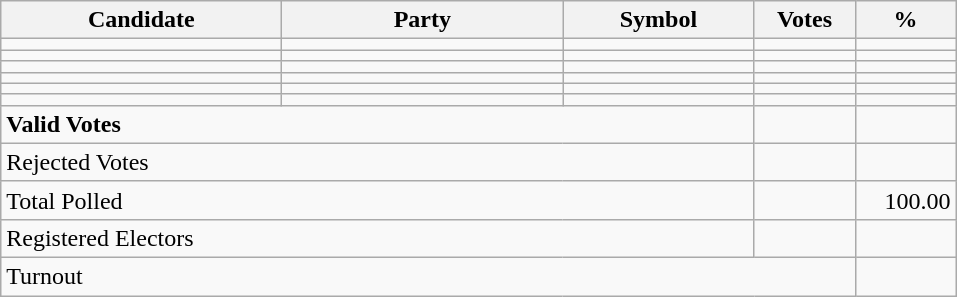<table class="wikitable" border="1" style="text-align:right;">
<tr>
<th align=left width="180">Candidate</th>
<th align=left width="180">Party</th>
<th align=left width="120">Symbol</th>
<th align=left width="60">Votes</th>
<th align=left width="60">%</th>
</tr>
<tr>
<td align=left></td>
<td align=left></td>
<td align=left></td>
<td></td>
<td></td>
</tr>
<tr>
<td align=left></td>
<td align=left></td>
<td align=left></td>
<td></td>
<td></td>
</tr>
<tr>
<td align=left></td>
<td align=left></td>
<td align=left></td>
<td></td>
<td></td>
</tr>
<tr>
<td align=left></td>
<td align=left></td>
<td align=left></td>
<td></td>
<td></td>
</tr>
<tr>
<td align=left></td>
<td align=left></td>
<td align=left></td>
<td></td>
<td></td>
</tr>
<tr>
<td align=left></td>
<td align=left></td>
<td align=left></td>
<td></td>
<td></td>
</tr>
<tr>
<td align=left colspan=3><strong>Valid Votes</strong></td>
<td><strong> </strong></td>
<td><strong> </strong></td>
</tr>
<tr>
<td align=left colspan=3>Rejected Votes</td>
<td></td>
<td></td>
</tr>
<tr>
<td align=left colspan=3>Total Polled</td>
<td></td>
<td>100.00</td>
</tr>
<tr>
<td align=left colspan=3>Registered Electors</td>
<td></td>
<td></td>
</tr>
<tr>
<td align=left colspan=4>Turnout</td>
<td></td>
</tr>
</table>
